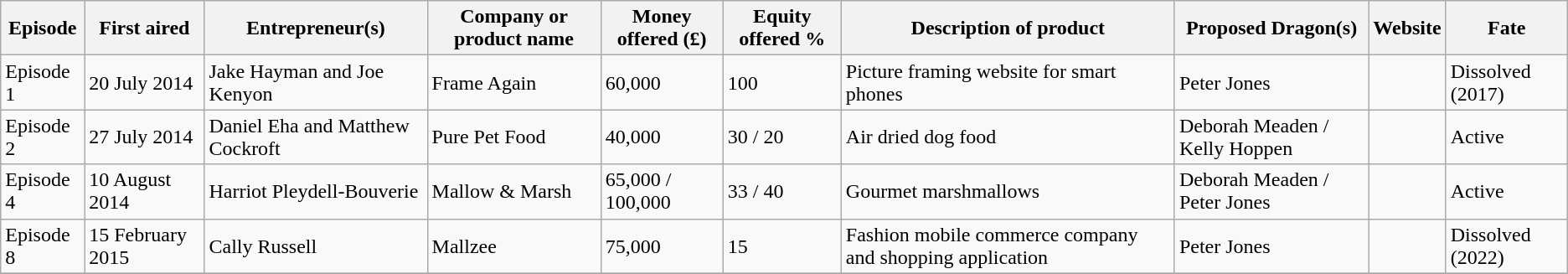<table class="wikitable sortable">
<tr>
<th>Episode</th>
<th>First aired</th>
<th>Entrepreneur(s)</th>
<th>Company or product name</th>
<th>Money offered (£)</th>
<th>Equity offered %</th>
<th>Description of product</th>
<th>Proposed Dragon(s)</th>
<th>Website</th>
<th>Fate</th>
</tr>
<tr>
<td>Episode 1</td>
<td>20 July 2014</td>
<td>Jake Hayman and Joe Kenyon</td>
<td>Frame Again</td>
<td>60,000</td>
<td>100</td>
<td>Picture framing website for smart phones</td>
<td>Peter Jones </td>
<td></td>
<td>Dissolved (2017) </td>
</tr>
<tr>
<td>Episode 2</td>
<td>27 July 2014</td>
<td>Daniel Eha and Matthew Cockroft</td>
<td>Pure Pet Food</td>
<td>40,000</td>
<td>30 / 20</td>
<td>Air dried dog food</td>
<td>Deborah Meaden / Kelly Hoppen </td>
<td></td>
<td>Active </td>
</tr>
<tr>
<td>Episode 4</td>
<td>10 August 2014</td>
<td>Harriot Pleydell-Bouverie</td>
<td>Mallow & Marsh</td>
<td>65,000 / 100,000</td>
<td>33 / 40</td>
<td>Gourmet marshmallows</td>
<td>Deborah Meaden / Peter Jones </td>
<td></td>
<td>Active </td>
</tr>
<tr>
<td>Episode 8</td>
<td>15 February 2015</td>
<td>Cally Russell</td>
<td>Mallzee</td>
<td>75,000</td>
<td>15</td>
<td>Fashion mobile commerce company and shopping application</td>
<td>Peter Jones </td>
<td></td>
<td>Dissolved (2022) </td>
</tr>
<tr>
</tr>
</table>
